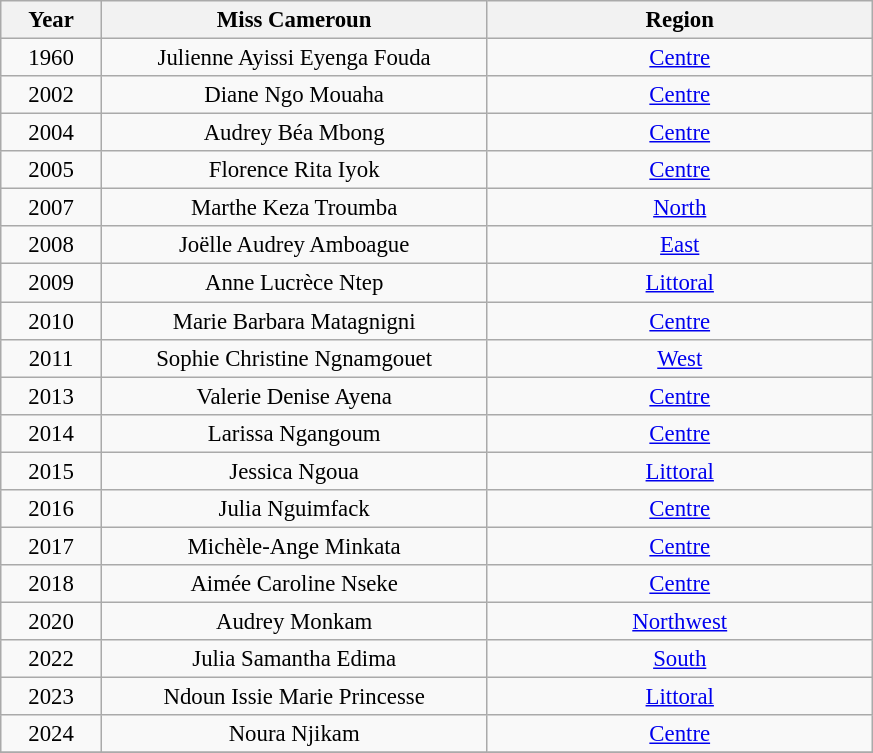<table class="wikitable sortable" style="font-size: 95%; text-align:center">
<tr>
<th width="60">Year</th>
<th width="250">Miss Cameroun</th>
<th width="250">Region</th>
</tr>
<tr>
<td>1960</td>
<td>Julienne Ayissi Eyenga Fouda</td>
<td><a href='#'>Centre</a></td>
</tr>
<tr>
<td>2002</td>
<td>Diane Ngo Mouaha</td>
<td><a href='#'>Centre</a></td>
</tr>
<tr>
<td>2004</td>
<td>Audrey Béa Mbong</td>
<td><a href='#'>Centre</a></td>
</tr>
<tr>
<td>2005</td>
<td>Florence Rita Iyok</td>
<td><a href='#'>Centre</a></td>
</tr>
<tr>
<td>2007</td>
<td>Marthe Keza Troumba</td>
<td><a href='#'>North</a></td>
</tr>
<tr>
<td>2008</td>
<td>Joëlle Audrey Amboague</td>
<td><a href='#'>East</a></td>
</tr>
<tr>
<td>2009</td>
<td>Anne Lucrèce Ntep</td>
<td><a href='#'>Littoral</a></td>
</tr>
<tr>
<td>2010</td>
<td>Marie Barbara Matagnigni</td>
<td><a href='#'>Centre</a></td>
</tr>
<tr>
<td>2011</td>
<td>Sophie Christine Ngnamgouet</td>
<td><a href='#'>West</a></td>
</tr>
<tr>
<td>2013</td>
<td>Valerie Denise Ayena</td>
<td><a href='#'>Centre</a></td>
</tr>
<tr>
<td>2014</td>
<td>Larissa Ngangoum</td>
<td><a href='#'>Centre</a></td>
</tr>
<tr>
<td>2015</td>
<td>Jessica Ngoua</td>
<td><a href='#'>Littoral</a></td>
</tr>
<tr>
<td>2016</td>
<td>Julia Nguimfack</td>
<td><a href='#'>Centre</a></td>
</tr>
<tr>
<td>2017</td>
<td>Michèle-Ange Minkata</td>
<td><a href='#'>Centre</a></td>
</tr>
<tr>
<td>2018</td>
<td>Aimée Caroline Nseke</td>
<td><a href='#'>Centre</a></td>
</tr>
<tr>
<td>2020</td>
<td>Audrey Monkam</td>
<td><a href='#'>Northwest</a></td>
</tr>
<tr>
<td>2022</td>
<td>Julia Samantha Edima</td>
<td><a href='#'>South</a></td>
</tr>
<tr>
<td>2023</td>
<td>Ndoun Issie Marie Princesse</td>
<td><a href='#'>Littoral</a></td>
</tr>
<tr>
<td>2024</td>
<td>Noura Njikam</td>
<td><a href='#'>Centre</a></td>
</tr>
<tr>
</tr>
</table>
